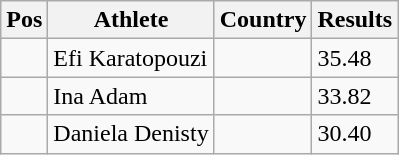<table class="wikitable">
<tr>
<th>Pos</th>
<th>Athlete</th>
<th>Country</th>
<th>Results</th>
</tr>
<tr>
<td align="center"></td>
<td>Efi Karatopouzi</td>
<td></td>
<td>35.48</td>
</tr>
<tr>
<td align="center"></td>
<td>Ina Adam</td>
<td></td>
<td>33.82</td>
</tr>
<tr>
<td align="center"></td>
<td>Daniela Denisty</td>
<td></td>
<td>30.40</td>
</tr>
</table>
